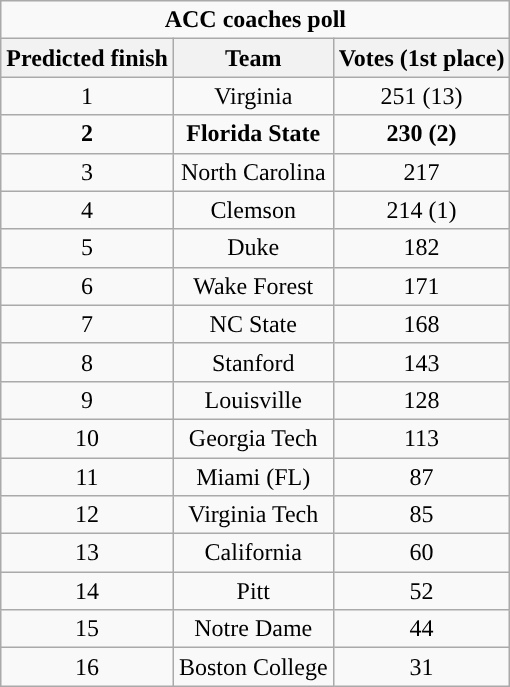<table class="wikitable" style="display: inline-table;">
<tr>
<td align="center" Colspan="3"><strong>ACC coaches poll</strong></td>
</tr>
<tr align="center">
<th>Predicted finish</th>
<th>Team</th>
<th>Votes (1st place)</th>
</tr>
<tr align="center">
<td>1</td>
<td>Virginia</td>
<td>251 (13)</td>
</tr>
<tr align="center">
<td><strong>2</strong></td>
<td><strong>Florida State</strong></td>
<td><strong>230 (2)</strong></td>
</tr>
<tr align="center">
<td>3</td>
<td>North Carolina</td>
<td>217</td>
</tr>
<tr align="center">
<td>4</td>
<td>Clemson</td>
<td>214 (1)</td>
</tr>
<tr align="center">
<td>5</td>
<td>Duke</td>
<td>182</td>
</tr>
<tr align="center">
<td>6</td>
<td>Wake Forest</td>
<td>171</td>
</tr>
<tr align="center">
<td>7</td>
<td>NC State</td>
<td>168</td>
</tr>
<tr align="center">
<td>8</td>
<td>Stanford</td>
<td>143</td>
</tr>
<tr align="center">
<td>9</td>
<td>Louisville</td>
<td>128</td>
</tr>
<tr align="center">
<td>10</td>
<td>Georgia Tech</td>
<td>113</td>
</tr>
<tr align="center">
<td>11</td>
<td>Miami (FL)</td>
<td>87</td>
</tr>
<tr align="center">
<td>12</td>
<td>Virginia Tech</td>
<td>85</td>
</tr>
<tr align="center">
<td>13</td>
<td>California</td>
<td>60</td>
</tr>
<tr align="center">
<td>14</td>
<td>Pitt</td>
<td>52</td>
</tr>
<tr align="center">
<td>15</td>
<td>Notre Dame</td>
<td>44</td>
</tr>
<tr align="center">
<td>16</td>
<td>Boston College</td>
<td>31</td>
</tr>
</table>
